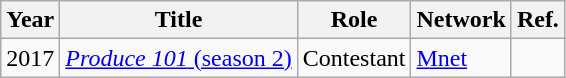<table class="wikitable">
<tr>
<th>Year</th>
<th>Title</th>
<th>Role</th>
<th>Network</th>
<th>Ref.</th>
</tr>
<tr>
<td>2017</td>
<td><a href='#'><em>Produce 101</em> (season 2)</a></td>
<td>Contestant</td>
<td><a href='#'>Mnet</a></td>
<td></td>
</tr>
</table>
